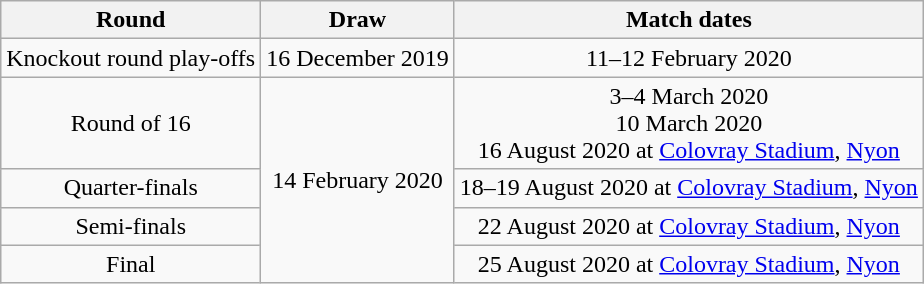<table class="wikitable" style="text-align:center">
<tr>
<th>Round</th>
<th>Draw</th>
<th>Match dates</th>
</tr>
<tr>
<td>Knockout round play-offs</td>
<td>16 December 2019</td>
<td>11–12 February 2020</td>
</tr>
<tr>
<td>Round of 16</td>
<td rowspan=4>14 February 2020</td>
<td>3–4 March 2020<br>10 March 2020<br>16 August 2020 at <a href='#'>Colovray Stadium</a>, <a href='#'>Nyon</a></td>
</tr>
<tr>
<td>Quarter-finals</td>
<td>18–19 August 2020 at <a href='#'>Colovray Stadium</a>, <a href='#'>Nyon</a></td>
</tr>
<tr>
<td>Semi-finals</td>
<td>22 August 2020 at <a href='#'>Colovray Stadium</a>, <a href='#'>Nyon</a></td>
</tr>
<tr>
<td>Final</td>
<td>25 August 2020 at <a href='#'>Colovray Stadium</a>, <a href='#'>Nyon</a></td>
</tr>
</table>
